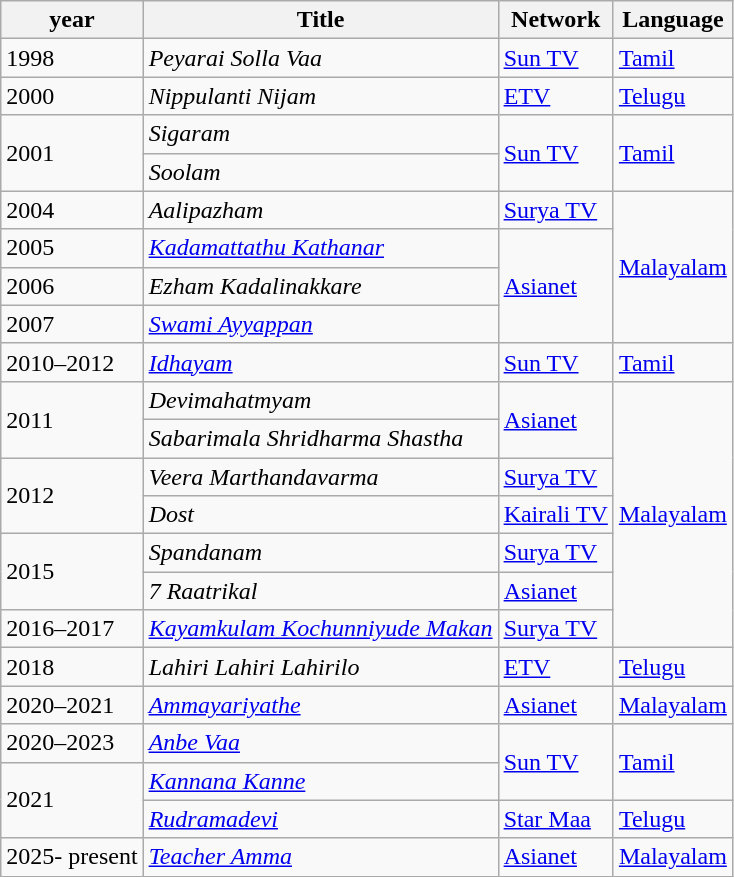<table class="wikitable sortable">
<tr>
<th>year</th>
<th>Title</th>
<th>Network</th>
<th>Language</th>
</tr>
<tr>
<td>1998</td>
<td><em>Peyarai Solla Vaa</em></td>
<td><a href='#'>Sun TV</a></td>
<td><a href='#'>Tamil</a></td>
</tr>
<tr>
<td>2000</td>
<td><em>Nippulanti Nijam</em></td>
<td><a href='#'>ETV</a></td>
<td><a href='#'>Telugu</a></td>
</tr>
<tr>
<td rowspan="2">2001</td>
<td><em>Sigaram</em></td>
<td rowspan="2"><a href='#'>Sun TV</a></td>
<td rowspan="2"><a href='#'>Tamil</a></td>
</tr>
<tr>
<td><em>Soolam</em></td>
</tr>
<tr>
<td>2004</td>
<td><em>Aalipazham</em></td>
<td><a href='#'>Surya TV</a></td>
<td rowspan="4"><a href='#'>Malayalam</a></td>
</tr>
<tr>
<td>2005</td>
<td><em><a href='#'>Kadamattathu Kathanar</a></em></td>
<td rowspan="3"><a href='#'>Asianet</a></td>
</tr>
<tr>
<td>2006</td>
<td><em>Ezham Kadalinakkare</em></td>
</tr>
<tr>
<td>2007</td>
<td><em><a href='#'>Swami Ayyappan</a></em></td>
</tr>
<tr>
<td>2010–2012</td>
<td><em><a href='#'>Idhayam</a></em></td>
<td><a href='#'>Sun TV</a></td>
<td><a href='#'>Tamil</a></td>
</tr>
<tr>
<td rowspan="2">2011</td>
<td><em>Devimahatmyam</em></td>
<td rowspan="2"><a href='#'>Asianet</a></td>
<td rowspan="7"><a href='#'>Malayalam</a></td>
</tr>
<tr>
<td><em>Sabarimala Shridharma Shastha</em></td>
</tr>
<tr>
<td rowspan="2">2012</td>
<td><em>Veera Marthandavarma</em></td>
<td><a href='#'>Surya TV</a></td>
</tr>
<tr>
<td><em>Dost</em></td>
<td><a href='#'>Kairali TV</a></td>
</tr>
<tr>
<td rowspan="2">2015</td>
<td><em>Spandanam</em></td>
<td><a href='#'>Surya TV</a></td>
</tr>
<tr>
<td><em>7 Raatrikal</em></td>
<td><a href='#'>Asianet</a></td>
</tr>
<tr>
<td>2016–2017</td>
<td><em><a href='#'>Kayamkulam Kochunniyude Makan</a></em></td>
<td><a href='#'>Surya TV</a></td>
</tr>
<tr>
<td>2018</td>
<td><em>Lahiri Lahiri Lahirilo</em></td>
<td><a href='#'>ETV</a></td>
<td><a href='#'>Telugu</a></td>
</tr>
<tr>
<td>2020–2021</td>
<td><em><a href='#'>Ammayariyathe</a></em></td>
<td><a href='#'>Asianet</a></td>
<td><a href='#'>Malayalam</a></td>
</tr>
<tr>
<td>2020–2023</td>
<td><em><a href='#'>Anbe Vaa</a></em></td>
<td rowspan="2"><a href='#'>Sun TV</a></td>
<td rowspan="2"><a href='#'>Tamil</a></td>
</tr>
<tr>
<td rowspan="2">2021</td>
<td><em><a href='#'>Kannana Kanne</a></em></td>
</tr>
<tr>
<td><a href='#'><em>Rudramadevi</em></a></td>
<td><a href='#'>Star Maa</a></td>
<td><a href='#'>Telugu</a></td>
</tr>
<tr>
<td>2025- present</td>
<td><em><a href='#'>Teacher Amma</a></em></td>
<td><a href='#'>Asianet</a></td>
<td><a href='#'>Malayalam</a></td>
</tr>
</table>
